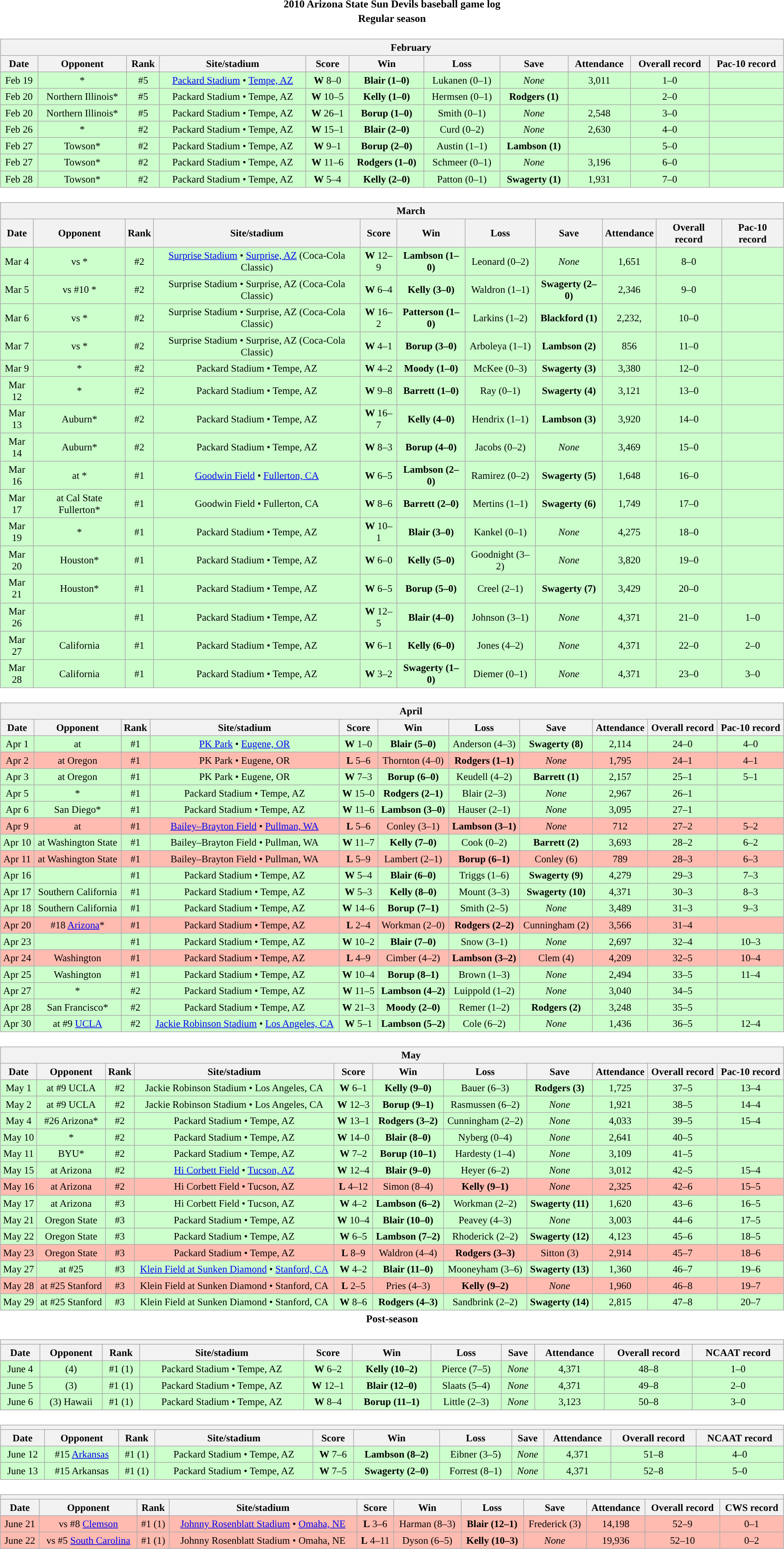<table class="toccolours" width=95% style="clear:both; margin:1.5em auto; text-align:center;">
<tr>
<th colspan=2>2010 Arizona State Sun Devils baseball game log</th>
</tr>
<tr>
<th colspan=2>Regular season</th>
</tr>
<tr valign="top">
<td><br><table class="wikitable collapsible collapsed" style="margin:auto; width:100%; text-align:center; font-size:95%">
<tr>
<th colspan=12 style="padding-left:4em;">February</th>
</tr>
<tr>
<th>Date</th>
<th>Opponent</th>
<th>Rank</th>
<th>Site/stadium</th>
<th>Score</th>
<th>Win</th>
<th>Loss</th>
<th>Save</th>
<th>Attendance</th>
<th>Overall record</th>
<th>Pac-10 record</th>
</tr>
<tr bgcolor=ccffcc>
<td>Feb 19</td>
<td>*</td>
<td>#5</td>
<td><a href='#'>Packard Stadium</a> • <a href='#'>Tempe, AZ</a></td>
<td><strong>W</strong> 8–0</td>
<td><strong>Blair (1–0)</strong></td>
<td>Lukanen (0–1)</td>
<td><em>None</em></td>
<td>3,011</td>
<td>1–0</td>
<td></td>
</tr>
<tr bgcolor=ccffcc>
<td>Feb 20</td>
<td>Northern Illinois*</td>
<td>#5</td>
<td>Packard Stadium • Tempe, AZ</td>
<td><strong>W</strong> 10–5</td>
<td><strong>Kelly (1–0)</strong></td>
<td>Hermsen (0–1)</td>
<td><strong>Rodgers (1)</strong></td>
<td></td>
<td>2–0</td>
<td></td>
</tr>
<tr bgcolor=ccffcc>
<td>Feb 20</td>
<td>Northern Illinois*</td>
<td>#5</td>
<td>Packard Stadium • Tempe, AZ</td>
<td><strong>W</strong> 26–1</td>
<td><strong>Borup (1–0)</strong></td>
<td>Smith (0–1)</td>
<td><em>None</em></td>
<td>2,548</td>
<td>3–0</td>
<td></td>
</tr>
<tr bgcolor=ccffcc>
<td>Feb 26</td>
<td>*</td>
<td>#2</td>
<td>Packard Stadium • Tempe, AZ</td>
<td><strong>W</strong> 15–1</td>
<td><strong>Blair (2–0)</strong></td>
<td>Curd (0–2)</td>
<td><em>None</em></td>
<td>2,630</td>
<td>4–0</td>
<td></td>
</tr>
<tr bgcolor=ccffcc>
<td>Feb 27</td>
<td>Towson*</td>
<td>#2</td>
<td>Packard Stadium • Tempe, AZ</td>
<td><strong>W</strong> 9–1</td>
<td><strong>Borup (2–0)</strong></td>
<td>Austin (1–1)</td>
<td><strong>Lambson (1)</strong></td>
<td></td>
<td>5–0</td>
<td></td>
</tr>
<tr bgcolor=ccffcc>
<td>Feb 27</td>
<td>Towson*</td>
<td>#2</td>
<td>Packard Stadium • Tempe, AZ</td>
<td><strong>W</strong> 11–6</td>
<td><strong>Rodgers (1–0)</strong></td>
<td>Schmeer (0–1)</td>
<td><em>None</em></td>
<td>3,196</td>
<td>6–0</td>
<td></td>
</tr>
<tr bgcolor=ccffcc>
<td>Feb 28</td>
<td>Towson*</td>
<td>#2</td>
<td>Packard Stadium • Tempe, AZ</td>
<td><strong>W</strong> 5–4</td>
<td><strong>Kelly (2–0)</strong></td>
<td>Patton (0–1)</td>
<td><strong>Swagerty (1)</strong></td>
<td>1,931</td>
<td>7–0</td>
<td></td>
</tr>
</table>
</td>
</tr>
<tr>
<td><br><table class="wikitable collapsible collapsed" style="margin:auto; width:100%; text-align:center; font-size:95%">
<tr>
<th colspan=12 style="padding-left:4em;">March</th>
</tr>
<tr>
<th>Date</th>
<th>Opponent</th>
<th>Rank</th>
<th>Site/stadium</th>
<th>Score</th>
<th>Win</th>
<th>Loss</th>
<th>Save</th>
<th>Attendance</th>
<th>Overall record</th>
<th>Pac-10 record</th>
</tr>
<tr bgcolor=ccffcc>
<td>Mar 4</td>
<td>vs *</td>
<td>#2</td>
<td><a href='#'>Surprise Stadium</a> • <a href='#'>Surprise, AZ</a> (Coca-Cola Classic)</td>
<td><strong>W</strong> 12–9</td>
<td><strong>Lambson (1–0)</strong></td>
<td>Leonard (0–2)</td>
<td><em>None</em></td>
<td>1,651</td>
<td>8–0</td>
<td></td>
</tr>
<tr bgcolor=ccffcc>
<td>Mar 5</td>
<td>vs #10 *</td>
<td>#2</td>
<td>Surprise Stadium • Surprise, AZ (Coca-Cola Classic)</td>
<td><strong>W</strong> 6–4</td>
<td><strong>Kelly (3–0)</strong></td>
<td>Waldron (1–1)</td>
<td><strong>Swagerty (2–0)</strong></td>
<td>2,346</td>
<td>9–0</td>
<td></td>
</tr>
<tr bgcolor=ccffcc>
<td>Mar 6</td>
<td>vs *</td>
<td>#2</td>
<td>Surprise Stadium • Surprise, AZ (Coca-Cola Classic)</td>
<td><strong>W</strong> 16–2</td>
<td><strong>Patterson (1–0)</strong></td>
<td>Larkins (1–2)</td>
<td><strong>Blackford (1)</strong></td>
<td>2,232,</td>
<td>10–0</td>
<td></td>
</tr>
<tr bgcolor=ccffcc>
<td>Mar 7</td>
<td>vs *</td>
<td>#2</td>
<td>Surprise Stadium • Surprise, AZ (Coca-Cola Classic)</td>
<td><strong>W</strong> 4–1</td>
<td><strong>Borup (3–0)</strong></td>
<td>Arboleya (1–1)</td>
<td><strong>Lambson (2)</strong></td>
<td>856</td>
<td>11–0</td>
<td></td>
</tr>
<tr bgcolor=ccffcc>
<td>Mar 9</td>
<td>*</td>
<td>#2</td>
<td>Packard Stadium • Tempe, AZ</td>
<td><strong>W</strong> 4–2</td>
<td><strong>Moody (1–0)</strong></td>
<td>McKee (0–3)</td>
<td><strong>Swagerty (3)</strong></td>
<td>3,380</td>
<td>12–0</td>
<td></td>
</tr>
<tr bgcolor=ccffcc>
<td>Mar 12</td>
<td>*</td>
<td>#2</td>
<td>Packard Stadium • Tempe, AZ</td>
<td><strong>W</strong> 9–8</td>
<td><strong>Barrett (1–0)</strong></td>
<td>Ray (0–1)</td>
<td><strong>Swagerty (4)</strong></td>
<td>3,121</td>
<td>13–0</td>
<td></td>
</tr>
<tr bgcolor=ccffcc>
<td>Mar 13</td>
<td>Auburn*</td>
<td>#2</td>
<td>Packard Stadium • Tempe, AZ</td>
<td><strong>W</strong> 16–7</td>
<td><strong>Kelly (4–0)</strong></td>
<td>Hendrix (1–1)</td>
<td><strong>Lambson (3)</strong></td>
<td>3,920</td>
<td>14–0</td>
<td></td>
</tr>
<tr bgcolor=ccffcc>
<td>Mar 14</td>
<td>Auburn*</td>
<td>#2</td>
<td>Packard Stadium • Tempe, AZ</td>
<td><strong>W</strong> 8–3</td>
<td><strong>Borup (4–0)</strong></td>
<td>Jacobs (0–2)</td>
<td><em>None</em></td>
<td>3,469</td>
<td>15–0</td>
<td></td>
</tr>
<tr bgcolor=ccffcc>
<td>Mar 16</td>
<td>at *</td>
<td>#1</td>
<td><a href='#'>Goodwin Field</a> • <a href='#'>Fullerton, CA</a></td>
<td><strong>W</strong> 6–5</td>
<td><strong>Lambson (2–0)</strong></td>
<td>Ramirez (0–2)</td>
<td><strong>Swagerty (5)</strong></td>
<td>1,648</td>
<td>16–0</td>
<td></td>
</tr>
<tr bgcolor=ccffcc>
<td>Mar 17</td>
<td>at Cal State Fullerton*</td>
<td>#1</td>
<td>Goodwin Field • Fullerton, CA</td>
<td><strong>W</strong> 8–6</td>
<td><strong>Barrett (2–0)</strong></td>
<td>Mertins (1–1)</td>
<td><strong>Swagerty (6)</strong></td>
<td>1,749</td>
<td>17–0</td>
<td></td>
</tr>
<tr bgcolor=ccffcc>
<td>Mar 19</td>
<td>*</td>
<td>#1</td>
<td>Packard Stadium • Tempe, AZ</td>
<td><strong>W</strong> 10–1</td>
<td><strong>Blair (3–0)</strong></td>
<td>Kankel (0–1)</td>
<td><em>None</em></td>
<td>4,275</td>
<td>18–0</td>
<td></td>
</tr>
<tr bgcolor=ccffcc>
<td>Mar 20</td>
<td>Houston*</td>
<td>#1</td>
<td>Packard Stadium • Tempe, AZ</td>
<td><strong>W</strong> 6–0</td>
<td><strong>Kelly (5–0)</strong></td>
<td>Goodnight (3–2)</td>
<td><em>None</em></td>
<td>3,820</td>
<td>19–0</td>
<td></td>
</tr>
<tr bgcolor=ccffcc>
<td>Mar 21</td>
<td>Houston*</td>
<td>#1</td>
<td>Packard Stadium • Tempe, AZ</td>
<td><strong>W</strong> 6–5</td>
<td><strong>Borup (5–0)</strong></td>
<td>Creel (2–1)</td>
<td><strong>Swagerty (7)</strong></td>
<td>3,429</td>
<td>20–0</td>
<td></td>
</tr>
<tr bgcolor=ccffcc>
<td>Mar 26</td>
<td></td>
<td>#1</td>
<td>Packard Stadium • Tempe, AZ</td>
<td><strong>W</strong> 12–5</td>
<td><strong>Blair (4–0)</strong></td>
<td>Johnson (3–1)</td>
<td><em>None</em></td>
<td>4,371</td>
<td>21–0</td>
<td>1–0</td>
</tr>
<tr bgcolor=ccffcc>
<td>Mar 27</td>
<td>California</td>
<td>#1</td>
<td>Packard Stadium • Tempe, AZ</td>
<td><strong>W</strong> 6–1</td>
<td><strong>Kelly (6–0)</strong></td>
<td>Jones (4–2)</td>
<td><em>None</em></td>
<td>4,371</td>
<td>22–0</td>
<td>2–0</td>
</tr>
<tr bgcolor=ccffcc>
<td>Mar 28</td>
<td>California</td>
<td>#1</td>
<td>Packard Stadium • Tempe, AZ</td>
<td><strong>W</strong> 3–2</td>
<td><strong>Swagerty (1–0)</strong></td>
<td>Diemer (0–1)</td>
<td><em>None</em></td>
<td>4,371</td>
<td>23–0</td>
<td>3–0</td>
</tr>
</table>
</td>
</tr>
<tr>
<td><br><table class="wikitable collapsible collapsed" style="margin:auto; width:100%; text-align:center; font-size:95%">
<tr>
<th colspan=12 style="padding-left:4em;">April</th>
</tr>
<tr>
<th>Date</th>
<th>Opponent</th>
<th>Rank</th>
<th>Site/stadium</th>
<th>Score</th>
<th>Win</th>
<th>Loss</th>
<th>Save</th>
<th>Attendance</th>
<th>Overall record</th>
<th>Pac-10 record</th>
</tr>
<tr bgcolor=ccffcc>
<td>Apr 1</td>
<td>at </td>
<td>#1</td>
<td><a href='#'>PK Park</a> • <a href='#'>Eugene, OR</a></td>
<td><strong>W</strong> 1–0</td>
<td><strong>Blair (5–0)</strong></td>
<td>Anderson (4–3)</td>
<td><strong>Swagerty (8)</strong></td>
<td>2,114</td>
<td>24–0</td>
<td>4–0</td>
</tr>
<tr bgcolor=ffbbb>
<td>Apr 2</td>
<td>at Oregon</td>
<td>#1</td>
<td>PK Park • Eugene, OR</td>
<td><strong>L</strong> 5–6</td>
<td>Thornton (4–0)</td>
<td><strong>Rodgers (1–1)</strong></td>
<td><em>None</em></td>
<td>1,795</td>
<td>24–1</td>
<td>4–1</td>
</tr>
<tr bgcolor=ccffcc>
<td>Apr 3</td>
<td>at Oregon</td>
<td>#1</td>
<td>PK Park • Eugene, OR</td>
<td><strong>W</strong> 7–3</td>
<td><strong>Borup (6–0)</strong></td>
<td>Keudell (4–2)</td>
<td><strong>Barrett (1)</strong></td>
<td>2,157</td>
<td>25–1</td>
<td>5–1</td>
</tr>
<tr bgcolor=ccffcc>
<td>Apr 5</td>
<td>*</td>
<td>#1</td>
<td>Packard Stadium • Tempe, AZ</td>
<td><strong>W</strong> 15–0</td>
<td><strong>Rodgers (2–1)</strong></td>
<td>Blair (2–3)</td>
<td><em>None</em></td>
<td>2,967</td>
<td>26–1</td>
<td></td>
</tr>
<tr bgcolor=ccffcc>
<td>Apr 6</td>
<td>San Diego*</td>
<td>#1</td>
<td>Packard Stadium • Tempe, AZ</td>
<td><strong>W</strong> 11–6</td>
<td><strong>Lambson (3–0)</strong></td>
<td>Hauser (2–1)</td>
<td><em>None</em></td>
<td>3,095</td>
<td>27–1</td>
<td></td>
</tr>
<tr bgcolor=ffbbb>
<td>Apr 9</td>
<td>at </td>
<td>#1</td>
<td><a href='#'>Bailey–Brayton Field</a> • <a href='#'>Pullman, WA</a></td>
<td><strong>L</strong> 5–6</td>
<td>Conley (3–1)</td>
<td><strong>Lambson (3–1)</strong></td>
<td><em>None</em></td>
<td>712</td>
<td>27–2</td>
<td>5–2</td>
</tr>
<tr bgcolor=ccffcc>
<td>Apr 10</td>
<td>at Washington State</td>
<td>#1</td>
<td>Bailey–Brayton Field • Pullman, WA</td>
<td><strong>W</strong> 11–7</td>
<td><strong>Kelly (7–0)</strong></td>
<td>Cook (0–2)</td>
<td><strong>Barrett (2)</strong></td>
<td>3,693</td>
<td>28–2</td>
<td>6–2</td>
</tr>
<tr bgcolor=ffbbb>
<td>Apr 11</td>
<td>at Washington State</td>
<td>#1</td>
<td>Bailey–Brayton Field • Pullman, WA</td>
<td><strong>L</strong> 5–9</td>
<td>Lambert (2–1)</td>
<td><strong>Borup (6–1)</strong></td>
<td>Conley (6)</td>
<td>789</td>
<td>28–3</td>
<td>6–3</td>
</tr>
<tr bgcolor=ccffcc>
<td>Apr 16</td>
<td></td>
<td>#1</td>
<td>Packard Stadium • Tempe, AZ</td>
<td><strong>W</strong> 5–4</td>
<td><strong>Blair (6–0)</strong></td>
<td>Triggs (1–6)</td>
<td><strong>Swagerty (9)</strong></td>
<td>4,279</td>
<td>29–3</td>
<td>7–3</td>
</tr>
<tr bgcolor=ccffcc>
<td>Apr 17</td>
<td>Southern California</td>
<td>#1</td>
<td>Packard Stadium • Tempe, AZ</td>
<td><strong>W</strong> 5–3</td>
<td><strong>Kelly (8–0)</strong></td>
<td>Mount (3–3)</td>
<td><strong>Swagerty (10)</strong></td>
<td>4,371</td>
<td>30–3</td>
<td>8–3</td>
</tr>
<tr bgcolor=ccffcc>
<td>Apr 18</td>
<td>Southern California</td>
<td>#1</td>
<td>Packard Stadium • Tempe, AZ</td>
<td><strong>W</strong> 14–6</td>
<td><strong>Borup (7–1)</strong></td>
<td>Smith (2–5)</td>
<td><em>None</em></td>
<td>3,489</td>
<td>31–3</td>
<td>9–3</td>
</tr>
<tr bgcolor=ffbbb>
<td>Apr 20</td>
<td>#18 <a href='#'>Arizona</a>*</td>
<td>#1</td>
<td>Packard Stadium • Tempe, AZ</td>
<td><strong>L</strong> 2–4</td>
<td>Workman (2–0)</td>
<td><strong>Rodgers (2–2)</strong></td>
<td>Cunningham (2)</td>
<td>3,566</td>
<td>31–4</td>
<td></td>
</tr>
<tr bgcolor=ccffcc>
<td>Apr 23</td>
<td></td>
<td>#1</td>
<td>Packard Stadium • Tempe, AZ</td>
<td><strong>W</strong> 10–2</td>
<td><strong>Blair (7–0)</strong></td>
<td>Snow (3–1)</td>
<td><em>None</em></td>
<td>2,697</td>
<td>32–4</td>
<td>10–3</td>
</tr>
<tr bgcolor=ffbbb>
<td>Apr 24</td>
<td>Washington</td>
<td>#1</td>
<td>Packard Stadium • Tempe, AZ</td>
<td><strong>L</strong> 4–9</td>
<td>Cimber (4–2)</td>
<td><strong>Lambson (3–2)</strong></td>
<td>Clem (4)</td>
<td>4,209</td>
<td>32–5</td>
<td>10–4</td>
</tr>
<tr bgcolor=ccffcc>
<td>Apr 25</td>
<td>Washington</td>
<td>#1</td>
<td>Packard Stadium • Tempe, AZ</td>
<td><strong>W</strong> 10–4</td>
<td><strong>Borup (8–1)</strong></td>
<td>Brown (1–3)</td>
<td><em>None</em></td>
<td>2,494</td>
<td>33–5</td>
<td>11–4</td>
</tr>
<tr bgcolor=ccffcc>
<td>Apr 27</td>
<td>*</td>
<td>#2</td>
<td>Packard Stadium • Tempe, AZ</td>
<td><strong>W</strong> 11–5</td>
<td><strong>Lambson (4–2)</strong></td>
<td>Luippold (1–2)</td>
<td><em>None</em></td>
<td>3,040</td>
<td>34–5</td>
<td></td>
</tr>
<tr bgcolor=ccffcc>
<td>Apr 28</td>
<td>San Francisco*</td>
<td>#2</td>
<td>Packard Stadium • Tempe, AZ</td>
<td><strong>W</strong> 21–3</td>
<td><strong>Moody (2–0)</strong></td>
<td>Remer (1–2)</td>
<td><strong>Rodgers (2)</strong></td>
<td>3,248</td>
<td>35–5</td>
<td></td>
</tr>
<tr bgcolor=ccffcc>
<td>Apr 30</td>
<td>at #9 <a href='#'>UCLA</a></td>
<td>#2</td>
<td><a href='#'>Jackie Robinson Stadium</a> • <a href='#'>Los Angeles, CA</a></td>
<td><strong>W</strong> 5–1</td>
<td><strong>Lambson (5–2)</strong></td>
<td>Cole (6–2)</td>
<td><em>None</em></td>
<td>1,436</td>
<td>36–5</td>
<td>12–4</td>
</tr>
</table>
</td>
</tr>
<tr>
<td><br><table class="wikitable collapsible collapsed" style="margin:auto; width:100%; text-align:center; font-size:95%">
<tr>
<th colspan=12 style="padding-left:4em;">May</th>
</tr>
<tr>
<th>Date</th>
<th>Opponent</th>
<th>Rank</th>
<th>Site/stadium</th>
<th>Score</th>
<th>Win</th>
<th>Loss</th>
<th>Save</th>
<th>Attendance</th>
<th>Overall record</th>
<th>Pac-10 record</th>
</tr>
<tr bgcolor=ccffcc>
<td>May 1</td>
<td>at #9 UCLA</td>
<td>#2</td>
<td>Jackie Robinson Stadium • Los Angeles, CA</td>
<td><strong>W</strong> 6–1</td>
<td><strong>Kelly (9–0)</strong></td>
<td>Bauer (6–3)</td>
<td><strong>Rodgers (3)</strong></td>
<td>1,725</td>
<td>37–5</td>
<td>13–4</td>
</tr>
<tr bgcolor=ccffcc>
<td>May 2</td>
<td>at #9 UCLA</td>
<td>#2</td>
<td>Jackie Robinson Stadium • Los Angeles, CA</td>
<td><strong>W</strong> 12–3</td>
<td><strong>Borup (9–1)</strong></td>
<td>Rasmussen (6–2)</td>
<td><em>None</em></td>
<td>1,921</td>
<td>38–5</td>
<td>14–4</td>
</tr>
<tr bgcolor=ccffcc>
<td>May 4</td>
<td>#26 Arizona*</td>
<td>#2</td>
<td>Packard Stadium • Tempe, AZ</td>
<td><strong>W</strong> 13–1</td>
<td><strong>Rodgers (3–2)</strong></td>
<td>Cunningham (2–2)</td>
<td><em>None</em></td>
<td>4,033</td>
<td>39–5</td>
<td>15–4</td>
</tr>
<tr bgcolor=ccffcc>
<td>May 10</td>
<td>*</td>
<td>#2</td>
<td>Packard Stadium • Tempe, AZ</td>
<td><strong>W</strong> 14–0</td>
<td><strong>Blair (8–0)</strong></td>
<td>Nyberg (0–4)</td>
<td><em>None</em></td>
<td>2,641</td>
<td>40–5</td>
<td></td>
</tr>
<tr bgcolor=ccffcc>
<td>May 11</td>
<td>BYU*</td>
<td>#2</td>
<td>Packard Stadium • Tempe, AZ</td>
<td><strong>W</strong> 7–2</td>
<td><strong>Borup (10–1)</strong></td>
<td>Hardesty (1–4)</td>
<td><em>None</em></td>
<td>3,109</td>
<td>41–5</td>
<td></td>
</tr>
<tr bgcolor=ccffcc>
<td>May 15</td>
<td>at Arizona</td>
<td>#2</td>
<td><a href='#'>Hi Corbett Field</a> • <a href='#'>Tucson, AZ</a></td>
<td><strong>W</strong> 12–4</td>
<td><strong>Blair (9–0)</strong></td>
<td>Heyer (6–2)</td>
<td><em>None</em></td>
<td>3,012</td>
<td>42–5</td>
<td>15–4</td>
</tr>
<tr bgcolor=ffbbb>
<td>May 16</td>
<td>at Arizona</td>
<td>#2</td>
<td>Hi Corbett Field • Tucson, AZ</td>
<td><strong>L</strong> 4–12</td>
<td>Simon (8–4)</td>
<td><strong>Kelly (9–1)</strong></td>
<td><em>None</em></td>
<td>2,325</td>
<td>42–6</td>
<td>15–5</td>
</tr>
<tr bgcolor=ccffcc>
<td>May 17</td>
<td>at Arizona</td>
<td>#3</td>
<td>Hi Corbett Field • Tucson, AZ</td>
<td><strong>W</strong> 4–2</td>
<td><strong>Lambson (6–2)</strong></td>
<td>Workman (2–2)</td>
<td><strong>Swagerty (11)</strong></td>
<td>1,620</td>
<td>43–6</td>
<td>16–5</td>
</tr>
<tr bgcolor=ccffcc>
<td>May 21</td>
<td>Oregon State</td>
<td>#3</td>
<td>Packard Stadium • Tempe, AZ</td>
<td><strong>W</strong> 10–4</td>
<td><strong>Blair (10–0)</strong></td>
<td>Peavey (4–3)</td>
<td><em>None</em></td>
<td>3,003</td>
<td>44–6</td>
<td>17–5</td>
</tr>
<tr bgcolor=ccffcc>
<td>May 22</td>
<td>Oregon State</td>
<td>#3</td>
<td>Packard Stadium • Tempe, AZ</td>
<td><strong>W</strong> 6–5</td>
<td><strong>Lambson (7–2)</strong></td>
<td>Rhoderick (2–2)</td>
<td><strong>Swagerty (12)</strong></td>
<td>4,123</td>
<td>45–6</td>
<td>18–5</td>
</tr>
<tr bgcolor=ffbbb>
<td>May 23</td>
<td>Oregon State</td>
<td>#3</td>
<td>Packard Stadium • Tempe, AZ</td>
<td><strong>L</strong> 8–9</td>
<td>Waldron (4–4)</td>
<td><strong>Rodgers (3–3)</strong></td>
<td>Sitton (3)</td>
<td>2,914</td>
<td>45–7</td>
<td>18–6</td>
</tr>
<tr bgcolor=ccffcc>
<td>May 27</td>
<td>at #25 </td>
<td>#3</td>
<td><a href='#'>Klein Field at Sunken Diamond</a> • <a href='#'>Stanford, CA</a></td>
<td><strong>W</strong> 4–2</td>
<td><strong>Blair (11–0)</strong></td>
<td>Mooneyham (3–6)</td>
<td><strong>Swagerty (13)</strong></td>
<td>1,360</td>
<td>46–7</td>
<td>19–6</td>
</tr>
<tr bgcolor=ffbbb>
<td>May 28</td>
<td>at #25 Stanford</td>
<td>#3</td>
<td>Klein Field at Sunken Diamond • Stanford, CA</td>
<td><strong>L</strong> 2–5</td>
<td>Pries (4–3)</td>
<td><strong>Kelly (9–2)</strong></td>
<td><em>None</em></td>
<td>1,960</td>
<td>46–8</td>
<td>19–7</td>
</tr>
<tr bgcolor=ccffcc>
<td>May 29</td>
<td>at #25 Stanford</td>
<td>#3</td>
<td>Klein Field at Sunken Diamond • Stanford, CA</td>
<td><strong>W</strong> 8–6</td>
<td><strong>Rodgers (4–3)</strong></td>
<td>Sandbrink (2–2)</td>
<td><strong>Swagerty (14)</strong></td>
<td>2,815</td>
<td>47–8</td>
<td>20–7</td>
</tr>
</table>
</td>
</tr>
<tr>
<th colspan=2>Post-season</th>
</tr>
<tr>
<td><br><table class="wikitable collapsible collapsed" style="margin:auto; width:100%; text-align:center; font-size:95%">
<tr>
<th colspan=12 style="padding-left:4em;"></th>
</tr>
<tr>
<th>Date</th>
<th>Opponent</th>
<th>Rank</th>
<th>Site/stadium</th>
<th>Score</th>
<th>Win</th>
<th>Loss</th>
<th>Save</th>
<th>Attendance</th>
<th>Overall record</th>
<th>NCAAT record</th>
</tr>
<tr bgcolor=ccffcc>
<td>June 4</td>
<td>(4) </td>
<td>#1 (1)</td>
<td>Packard Stadium • Tempe, AZ</td>
<td><strong>W</strong> 6–2</td>
<td><strong>Kelly (10–2)</strong></td>
<td>Pierce (7–5)</td>
<td><em>None</em></td>
<td>4,371</td>
<td>48–8</td>
<td>1–0</td>
</tr>
<tr bgcolor=ccffcc>
<td>June 5</td>
<td>(3) </td>
<td>#1 (1)</td>
<td>Packard Stadium • Tempe, AZ</td>
<td><strong>W</strong> 12–1</td>
<td><strong>Blair (12–0)</strong></td>
<td>Slaats (5–4)</td>
<td><em>None</em></td>
<td>4,371</td>
<td>49–8</td>
<td>2–0</td>
</tr>
<tr bgcolor=ccffcc>
<td>June 6</td>
<td>(3) Hawaii</td>
<td>#1 (1)</td>
<td>Packard Stadium • Tempe, AZ</td>
<td><strong>W</strong> 8–4</td>
<td><strong>Borup (11–1)</strong></td>
<td>Little (2–3)</td>
<td><em>None</em></td>
<td>3,123</td>
<td>50–8</td>
<td>3–0</td>
</tr>
</table>
</td>
</tr>
<tr>
<td><br><table class="wikitable collapsible collapsed" style="margin:auto; width:100%; text-align:center; font-size:95%">
<tr>
<th colspan=12 style="padding-left:4em;"></th>
</tr>
<tr>
<th>Date</th>
<th>Opponent</th>
<th>Rank</th>
<th>Site/stadium</th>
<th>Score</th>
<th>Win</th>
<th>Loss</th>
<th>Save</th>
<th>Attendance</th>
<th>Overall record</th>
<th>NCAAT record</th>
</tr>
<tr bgcolor=ccffcc>
<td>June 12</td>
<td>#15 <a href='#'>Arkansas</a></td>
<td>#1 (1)</td>
<td>Packard Stadium • Tempe, AZ</td>
<td><strong>W</strong> 7–6</td>
<td><strong>Lambson (8–2)</strong></td>
<td>Eibner (3–5)</td>
<td><em>None</em></td>
<td>4,371</td>
<td>51–8</td>
<td>4–0</td>
</tr>
<tr bgcolor=ccffcc>
<td>June 13</td>
<td>#15 Arkansas</td>
<td>#1 (1)</td>
<td>Packard Stadium • Tempe, AZ</td>
<td><strong>W</strong> 7–5</td>
<td><strong>Swagerty (2–0)</strong></td>
<td>Forrest (8–1)</td>
<td><em>None</em></td>
<td>4,371</td>
<td>52–8</td>
<td>5–0</td>
</tr>
</table>
</td>
</tr>
<tr>
<td><br><table class="wikitable collapsible collapsed" style="margin:auto; width:100%; text-align:center; font-size:95%">
<tr>
<th colspan=12 style="padding-left:4em;"></th>
</tr>
<tr>
<th>Date</th>
<th>Opponent</th>
<th>Rank</th>
<th>Site/stadium</th>
<th>Score</th>
<th>Win</th>
<th>Loss</th>
<th>Save</th>
<th>Attendance</th>
<th>Overall record</th>
<th>CWS record</th>
</tr>
<tr bgcolor=ffbbb>
<td>June 21</td>
<td>vs #8 <a href='#'>Clemson</a></td>
<td>#1 (1)</td>
<td><a href='#'>Johnny Rosenblatt Stadium</a> • <a href='#'>Omaha, NE</a></td>
<td><strong>L</strong> 3–6</td>
<td>Harman (8–3)</td>
<td><strong>Blair (12–1)</strong></td>
<td>Frederick (3)</td>
<td>14,198</td>
<td>52–9</td>
<td>0–1</td>
</tr>
<tr bgcolor=ffbbb>
<td>June 22</td>
<td>vs #5 <a href='#'>South Carolina</a></td>
<td>#1 (1)</td>
<td>Johnny Rosenblatt Stadium • Omaha, NE</td>
<td><strong>L</strong> 4–11</td>
<td>Dyson (6–5)</td>
<td><strong>Kelly (10–3)</strong></td>
<td><em>None</em></td>
<td>19,936</td>
<td>52–10</td>
<td>0–2</td>
</tr>
</table>
</td>
</tr>
</table>
